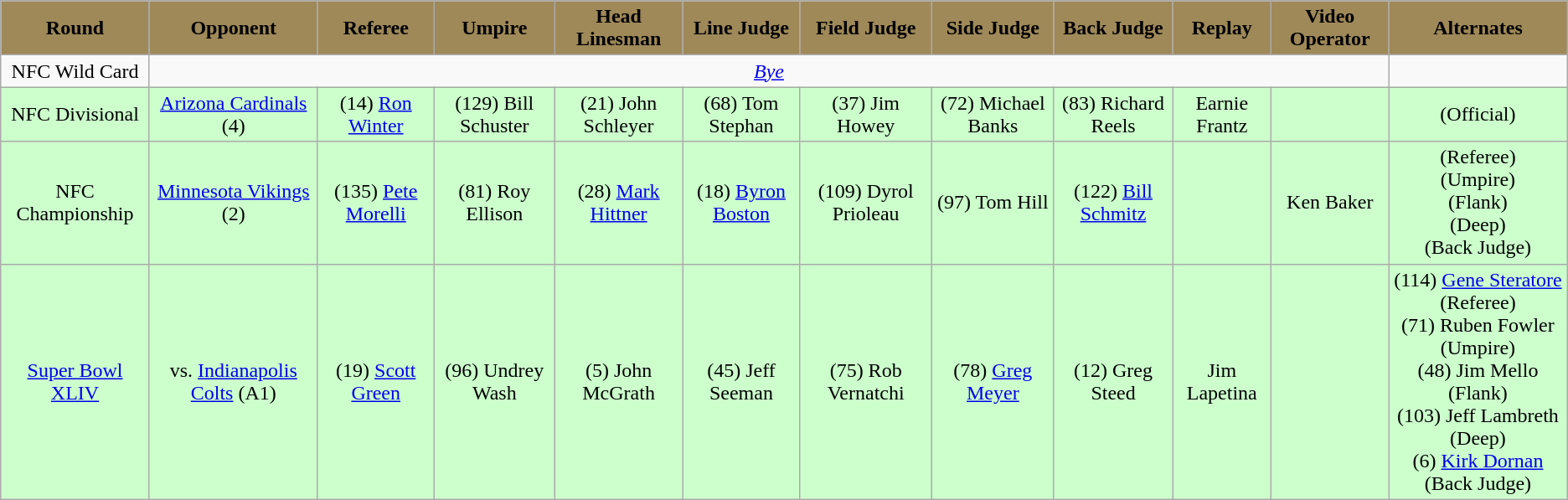<table class="wikitable" style="text-align:center;">
<tr>
<th style="color:#000000; background:#9F8958;">Round</th>
<th style="color:#000000; background:#9F8958;">Opponent</th>
<th style="color:#000000; background:#9F8958;">Referee</th>
<th style="color:#000000; background:#9F8958;">Umpire</th>
<th style="color:#000000; background:#9F8958;">Head Linesman</th>
<th style="color:#000000; background:#9F8958;">Line Judge</th>
<th style="color:#000000; background:#9F8958;">Field Judge</th>
<th style="color:#000000; background:#9F8958;">Side Judge</th>
<th style="color:#000000; background:#9F8958;">Back Judge</th>
<th style="color:#000000; background:#9F8958;">Replay</th>
<th style="color:#000000; background:#9F8958;">Video Operator</th>
<th style="color:#000000; background:#9F8958;">Alternates</th>
</tr>
<tr>
<td>NFC Wild Card</td>
<td colspan="10"><em><a href='#'>Bye</a></em></td>
</tr>
<tr style="background:#cfc;">
<td>NFC Divisional</td>
<td><a href='#'>Arizona Cardinals</a> (4)</td>
<td>(14) <a href='#'>Ron Winter</a></td>
<td>(129) Bill Schuster</td>
<td>(21) John Schleyer</td>
<td>(68) Tom Stephan</td>
<td>(37) Jim Howey</td>
<td>(72) Michael Banks</td>
<td>(83) Richard Reels</td>
<td>Earnie Frantz</td>
<td></td>
<td>(Official)</td>
</tr>
<tr style="background:#cfc;">
<td>NFC Championship</td>
<td><a href='#'>Minnesota Vikings</a> (2)</td>
<td>(135) <a href='#'>Pete Morelli</a></td>
<td>(81) Roy Ellison</td>
<td>(28) <a href='#'>Mark Hittner</a></td>
<td>(18) <a href='#'>Byron Boston</a></td>
<td>(109) Dyrol Prioleau</td>
<td>(97) Tom Hill</td>
<td>(122) <a href='#'>Bill Schmitz</a></td>
<td></td>
<td>Ken Baker</td>
<td>(Referee)<br>(Umpire)<br>(Flank)<br>(Deep)<br>(Back Judge)</td>
</tr>
<tr style="background:#cfc;">
<td><a href='#'>Super Bowl XLIV</a></td>
<td>vs. <a href='#'>Indianapolis Colts</a> (A1)</td>
<td>(19) <a href='#'>Scott Green</a></td>
<td>(96) Undrey Wash</td>
<td>(5) John McGrath</td>
<td>(45) Jeff Seeman</td>
<td>(75) Rob Vernatchi</td>
<td>(78) <a href='#'>Greg Meyer</a></td>
<td>(12) Greg Steed</td>
<td>Jim Lapetina</td>
<td></td>
<td>(114) <a href='#'>Gene Steratore</a> (Referee)<br>(71) Ruben Fowler (Umpire)<br>(48) Jim Mello (Flank)<br>(103) Jeff Lambreth (Deep)<br>(6) <a href='#'>Kirk Dornan</a> (Back Judge)</td>
</tr>
</table>
